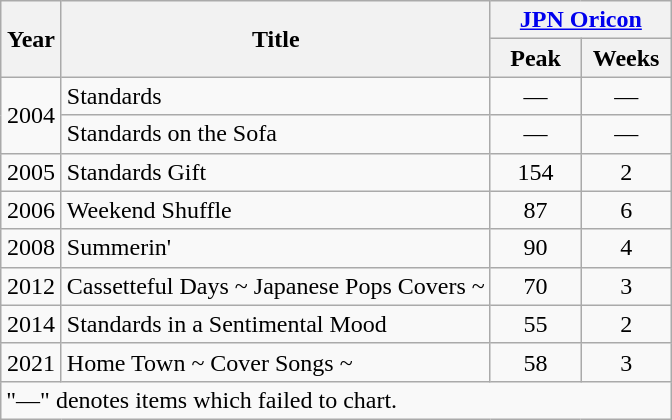<table class="wikitable">
<tr>
<th rowspan="2" style="width:33px;">Year</th>
<th rowspan="2">Title</th>
<th colspan="2" style="width:106px;"><a href='#'>JPN Oricon</a></th>
</tr>
<tr>
<th style="width:53px;">Peak</th>
<th style="width:53px;">Weeks</th>
</tr>
<tr>
<td rowspan="2" style="text-align:center;">2004</td>
<td>Standards</td>
<td style="text-align:center;">—</td>
<td style="text-align:center;">—</td>
</tr>
<tr>
<td>Standards on the Sofa</td>
<td style="text-align:center;">—</td>
<td style="text-align:center;">—</td>
</tr>
<tr>
<td style="text-align:center;">2005</td>
<td>Standards Gift</td>
<td style="text-align:center;">154</td>
<td style="text-align:center;">2</td>
</tr>
<tr>
<td style="text-align:center;">2006</td>
<td>Weekend Shuffle</td>
<td style="text-align:center;">87</td>
<td style="text-align:center;">6</td>
</tr>
<tr>
<td style="text-align:center;">2008</td>
<td>Summerin'</td>
<td style="text-align:center;">90</td>
<td style="text-align:center;">4</td>
</tr>
<tr>
<td style="text-align:center;">2012</td>
<td>Cassetteful Days ~ Japanese Pops Covers ~</td>
<td style="text-align:center;">70</td>
<td style="text-align:center;">3</td>
</tr>
<tr>
<td style="text-align:center;">2014</td>
<td>Standards in a Sentimental Mood</td>
<td style="text-align:center;">55</td>
<td style="text-align:center;">2</td>
</tr>
<tr>
<td style="text-align:center;">2021</td>
<td>Home Town ~ Cover Songs ~</td>
<td style="text-align:center;">58</td>
<td style="text-align:center;">3</td>
</tr>
<tr>
<td colspan="4">"—" denotes items which failed to chart.</td>
</tr>
</table>
